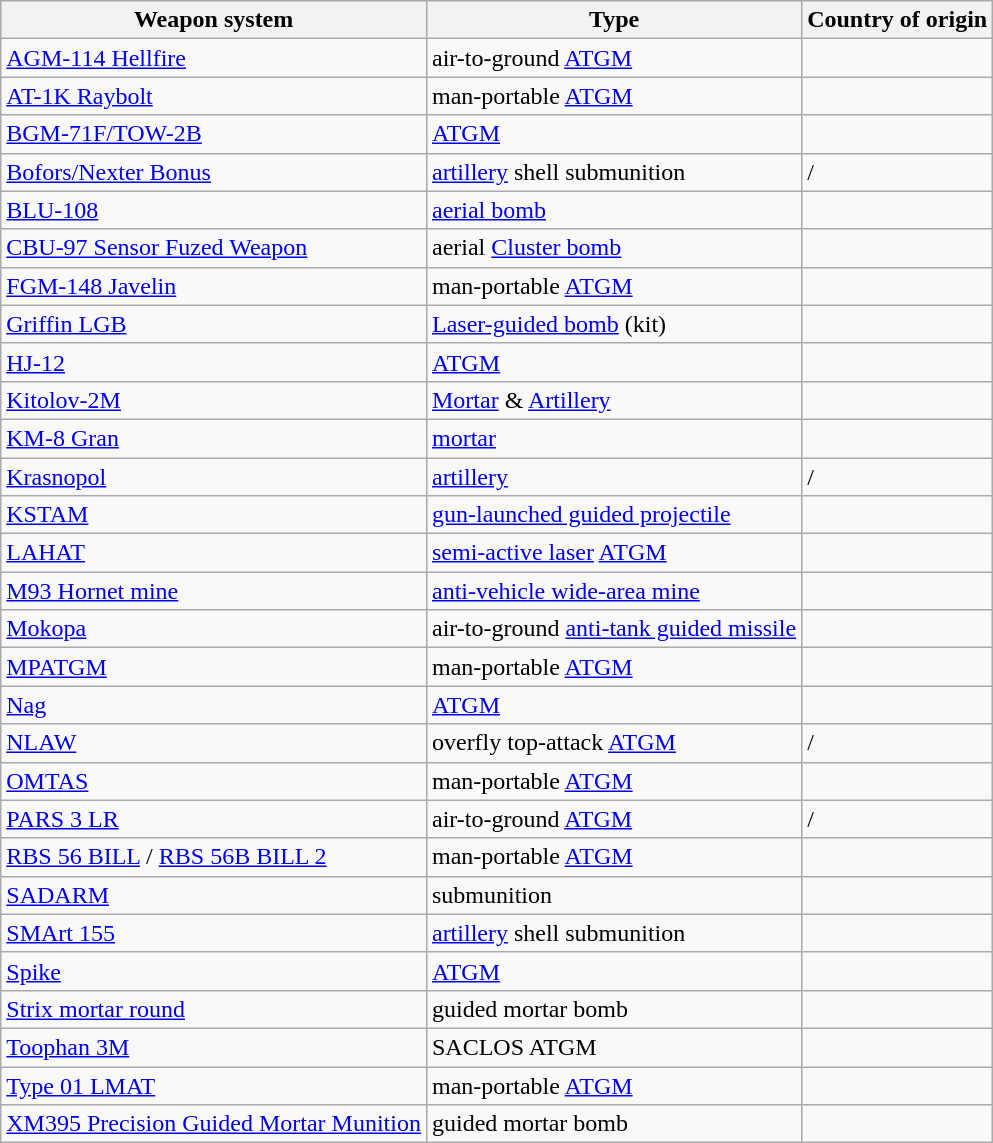<table class="wikitable sortable">
<tr>
<th>Weapon system</th>
<th>Type</th>
<th>Country of origin</th>
</tr>
<tr>
<td><a href='#'>AGM-114 Hellfire</a></td>
<td>air-to-ground <a href='#'>ATGM</a></td>
<td></td>
</tr>
<tr>
<td><a href='#'>AT-1K Raybolt</a></td>
<td>man-portable <a href='#'>ATGM</a></td>
<td></td>
</tr>
<tr>
<td><a href='#'>BGM-71F/TOW-2B</a></td>
<td><a href='#'>ATGM</a></td>
<td></td>
</tr>
<tr>
<td><a href='#'>Bofors/Nexter Bonus</a></td>
<td><a href='#'>artillery</a> shell submunition</td>
<td> /<br></td>
</tr>
<tr>
<td><a href='#'>BLU-108</a></td>
<td><a href='#'>aerial bomb</a></td>
<td></td>
</tr>
<tr>
<td><a href='#'>CBU-97 Sensor Fuzed Weapon</a></td>
<td>aerial <a href='#'>Cluster bomb</a></td>
<td></td>
</tr>
<tr>
<td><a href='#'>FGM-148 Javelin</a></td>
<td>man-portable <a href='#'>ATGM</a></td>
<td></td>
</tr>
<tr>
<td><a href='#'>Griffin LGB</a></td>
<td><a href='#'>Laser-guided bomb</a> (kit)</td>
<td></td>
</tr>
<tr>
<td><a href='#'>HJ-12</a></td>
<td><a href='#'>ATGM</a></td>
<td></td>
</tr>
<tr>
<td><a href='#'>Kitolov-2M</a></td>
<td><a href='#'>Mortar</a> & <a href='#'>Artillery</a></td>
<td></td>
</tr>
<tr>
<td><a href='#'>KM-8 Gran</a></td>
<td><a href='#'>mortar</a></td>
<td></td>
</tr>
<tr>
<td><a href='#'>Krasnopol</a></td>
<td><a href='#'>artillery</a></td>
<td> /<br></td>
</tr>
<tr>
<td><a href='#'>KSTAM</a></td>
<td><a href='#'>gun-launched guided projectile</a></td>
<td></td>
</tr>
<tr>
<td><a href='#'>LAHAT</a></td>
<td><a href='#'>semi-active laser</a> <a href='#'>ATGM</a></td>
<td></td>
</tr>
<tr>
<td><a href='#'>M93 Hornet mine</a></td>
<td><a href='#'>anti-vehicle wide-area mine</a></td>
<td></td>
</tr>
<tr>
<td><a href='#'>Mokopa</a></td>
<td>air-to-ground <a href='#'>anti-tank guided missile</a></td>
<td></td>
</tr>
<tr>
<td><a href='#'>MPATGM</a></td>
<td>man-portable <a href='#'>ATGM</a></td>
<td></td>
</tr>
<tr>
<td><a href='#'>Nag</a></td>
<td><a href='#'>ATGM</a></td>
<td></td>
</tr>
<tr>
<td><a href='#'>NLAW</a></td>
<td>overfly top-attack <a href='#'>ATGM</a></td>
<td> /<br></td>
</tr>
<tr>
<td><a href='#'>OMTAS</a></td>
<td>man-portable <a href='#'>ATGM</a></td>
<td></td>
</tr>
<tr>
<td><a href='#'>PARS 3 LR</a></td>
<td>air-to-ground <a href='#'>ATGM</a></td>
<td> /<br></td>
</tr>
<tr>
<td><a href='#'>RBS 56 BILL</a> / <a href='#'>RBS 56B BILL 2</a></td>
<td>man-portable <a href='#'>ATGM</a></td>
<td></td>
</tr>
<tr>
<td><a href='#'>SADARM</a></td>
<td>submunition</td>
<td></td>
</tr>
<tr>
<td><a href='#'>SMArt 155</a></td>
<td><a href='#'>artillery</a> shell submunition</td>
<td></td>
</tr>
<tr>
<td><a href='#'>Spike</a></td>
<td><a href='#'>ATGM</a></td>
<td></td>
</tr>
<tr>
<td><a href='#'>Strix mortar round</a></td>
<td>guided mortar bomb</td>
<td></td>
</tr>
<tr>
<td><a href='#'>Toophan 3M</a></td>
<td>SACLOS ATGM</td>
<td></td>
</tr>
<tr>
<td><a href='#'>Type 01 LMAT</a></td>
<td>man-portable <a href='#'>ATGM</a></td>
<td></td>
</tr>
<tr>
<td><a href='#'>XM395 Precision Guided Mortar Munition</a></td>
<td>guided mortar bomb</td>
<td></td>
</tr>
</table>
